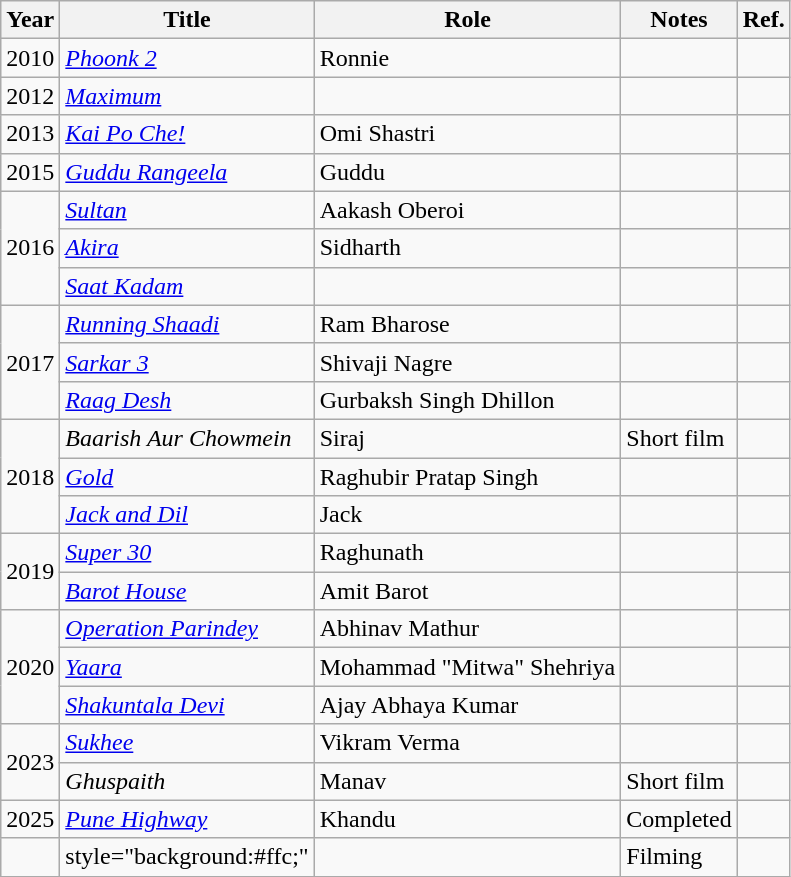<table class="wikitable sortable plainrowheaders">
<tr>
<th scope="col">Year</th>
<th scope="col">Title</th>
<th scope="col">Role</th>
<th>Notes</th>
<th scope="col">Ref.</th>
</tr>
<tr>
<td>2010</td>
<td><em><a href='#'>Phoonk 2</a></em></td>
<td>Ronnie</td>
<td></td>
<td></td>
</tr>
<tr>
<td>2012</td>
<td><em><a href='#'>Maximum</a></em></td>
<td></td>
<td></td>
<td></td>
</tr>
<tr>
<td>2013</td>
<td><em><a href='#'>Kai Po Che!</a></em></td>
<td>Omi Shastri</td>
<td></td>
<td></td>
</tr>
<tr>
<td>2015</td>
<td><em><a href='#'>Guddu Rangeela</a></em></td>
<td>Guddu</td>
<td></td>
<td></td>
</tr>
<tr>
<td rowspan="3">2016</td>
<td><em> <a href='#'>Sultan</a></em></td>
<td>Aakash Oberoi</td>
<td></td>
<td></td>
</tr>
<tr>
<td><em><a href='#'>Akira</a></em></td>
<td>Sidharth</td>
<td></td>
<td></td>
</tr>
<tr>
<td><em><a href='#'>Saat Kadam</a></em></td>
<td></td>
<td></td>
<td></td>
</tr>
<tr>
<td rowspan="3">2017</td>
<td><em><a href='#'>Running Shaadi</a></em></td>
<td>Ram Bharose</td>
<td></td>
<td></td>
</tr>
<tr>
<td><em><a href='#'>Sarkar 3</a></em></td>
<td>Shivaji Nagre</td>
<td></td>
<td></td>
</tr>
<tr>
<td><em><a href='#'>Raag Desh</a></em></td>
<td>Gurbaksh Singh Dhillon</td>
<td></td>
<td></td>
</tr>
<tr>
<td rowspan="3">2018</td>
<td><em>Baarish Aur Chowmein</em></td>
<td>Siraj</td>
<td>Short film</td>
<td></td>
</tr>
<tr>
<td><em><a href='#'>Gold</a></em></td>
<td>Raghubir Pratap Singh</td>
<td></td>
<td></td>
</tr>
<tr>
<td><em><a href='#'>Jack and Dil</a></em></td>
<td>Jack</td>
<td></td>
<td></td>
</tr>
<tr>
<td rowspan="2">2019</td>
<td><em><a href='#'>Super 30</a></em></td>
<td>Raghunath</td>
<td></td>
<td></td>
</tr>
<tr>
<td><em><a href='#'>Barot House</a></em></td>
<td>Amit Barot</td>
<td></td>
<td></td>
</tr>
<tr>
<td rowspan="3">2020</td>
<td><em><a href='#'>Operation Parindey</a></em></td>
<td>Abhinav Mathur</td>
<td></td>
<td></td>
</tr>
<tr>
<td><em><a href='#'>Yaara</a></em></td>
<td>Mohammad "Mitwa" Shehriya</td>
<td></td>
<td></td>
</tr>
<tr>
<td><em><a href='#'>Shakuntala Devi</a></em></td>
<td>Ajay Abhaya Kumar</td>
<td></td>
<td></td>
</tr>
<tr>
<td rowspan="2">2023</td>
<td><em><a href='#'>Sukhee</a></em></td>
<td>Vikram Verma</td>
<td></td>
<td></td>
</tr>
<tr>
<td><em>Ghuspaith</em></td>
<td>Manav</td>
<td>Short film</td>
<td></td>
</tr>
<tr>
<td>2025</td>
<td><em><a href='#'>Pune Highway</a></em></td>
<td>Khandu</td>
<td>Completed</td>
<td></td>
</tr>
<tr>
<td></td>
<td>style="background:#ffc;" <em></em></td>
<td></td>
<td>Filming</td>
<td></td>
</tr>
</table>
